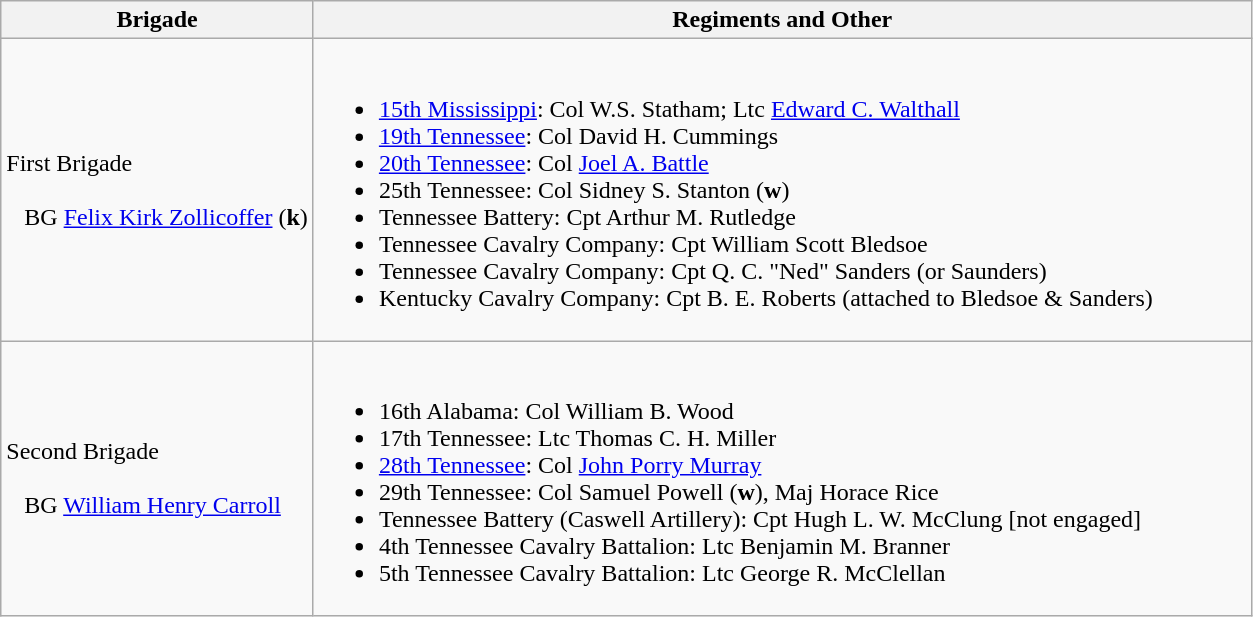<table class="wikitable">
<tr>
<th width=25%>Brigade</th>
<th>Regiments and Other</th>
</tr>
<tr>
<td>First Brigade<br><br>  
BG <a href='#'>Felix Kirk Zollicoffer</a> (<strong>k</strong>)</td>
<td><br><ul><li><a href='#'>15th Mississippi</a>: Col W.S. Statham; Ltc <a href='#'>Edward C. Walthall</a></li><li><a href='#'>19th Tennessee</a>: Col David H. Cummings</li><li><a href='#'>20th Tennessee</a>: Col <a href='#'>Joel A. Battle</a></li><li>25th Tennessee: Col Sidney S. Stanton (<strong>w</strong>)</li><li>Tennessee Battery: Cpt Arthur M. Rutledge</li><li>Tennessee Cavalry Company: Cpt William Scott Bledsoe</li><li>Tennessee Cavalry Company: Cpt Q. C. "Ned" Sanders (or Saunders)</li><li>Kentucky Cavalry Company: Cpt B. E. Roberts (attached to Bledsoe & Sanders)</li></ul></td>
</tr>
<tr>
<td>Second Brigade<br><br>  
BG <a href='#'>William Henry Carroll</a></td>
<td><br><ul><li>16th Alabama: Col William B. Wood</li><li>17th Tennessee: Ltc Thomas C. H. Miller</li><li><a href='#'>28th Tennessee</a>: Col <a href='#'>John Porry Murray</a></li><li>29th Tennessee: Col Samuel Powell (<strong>w</strong>), Maj Horace Rice</li><li>Tennessee Battery (Caswell Artillery): Cpt Hugh L. W. McClung [not engaged]</li><li>4th Tennessee Cavalry Battalion: Ltc Benjamin M. Branner</li><li>5th Tennessee Cavalry Battalion: Ltc George R. McClellan</li></ul></td>
</tr>
</table>
